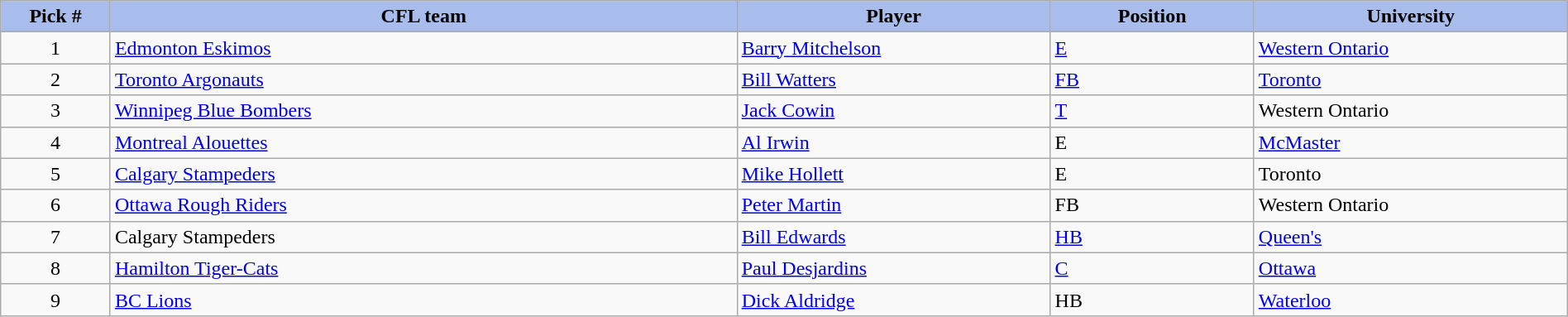<table class="wikitable" style="width: 100%">
<tr>
<th style="background:#A8BDEC;" width=7%>Pick #</th>
<th width=40% style="background:#A8BDEC;">CFL team</th>
<th width=20% style="background:#A8BDEC;">Player</th>
<th width=13% style="background:#A8BDEC;">Position</th>
<th width=20% style="background:#A8BDEC;">University</th>
</tr>
<tr>
<td align=center>1</td>
<td><a href='#'>Edmonton Eskimos</a></td>
<td><a href='#'>Barry Mitchelson</a></td>
<td><a href='#'>E</a></td>
<td><a href='#'>Western Ontario</a></td>
</tr>
<tr>
<td align=center>2</td>
<td><a href='#'>Toronto Argonauts</a></td>
<td><a href='#'>Bill Watters</a></td>
<td><a href='#'>FB</a></td>
<td><a href='#'>Toronto</a></td>
</tr>
<tr>
<td align=center>3</td>
<td><a href='#'>Winnipeg Blue Bombers</a></td>
<td><a href='#'>Jack Cowin</a></td>
<td><a href='#'>T</a></td>
<td>Western Ontario</td>
</tr>
<tr>
<td align=center>4</td>
<td><a href='#'>Montreal Alouettes</a></td>
<td><a href='#'>Al Irwin</a></td>
<td>E</td>
<td><a href='#'>McMaster</a></td>
</tr>
<tr>
<td align=center>5</td>
<td><a href='#'>Calgary Stampeders</a></td>
<td><a href='#'>Mike Hollett</a></td>
<td>E</td>
<td>Toronto</td>
</tr>
<tr>
<td align=center>6</td>
<td><a href='#'>Ottawa Rough Riders</a></td>
<td><a href='#'>Peter Martin</a></td>
<td>FB</td>
<td>Western Ontario</td>
</tr>
<tr>
<td align=center>7</td>
<td>Calgary Stampeders</td>
<td><a href='#'>Bill Edwards</a></td>
<td><a href='#'>HB</a></td>
<td><a href='#'>Queen's</a></td>
</tr>
<tr>
<td align=center>8</td>
<td><a href='#'>Hamilton Tiger-Cats</a></td>
<td><a href='#'>Paul Desjardins</a></td>
<td><a href='#'>C</a></td>
<td><a href='#'>Ottawa</a></td>
</tr>
<tr>
<td align=center>9</td>
<td><a href='#'>BC Lions</a></td>
<td><a href='#'>Dick Aldridge</a></td>
<td>HB</td>
<td><a href='#'>Waterloo</a></td>
</tr>
</table>
